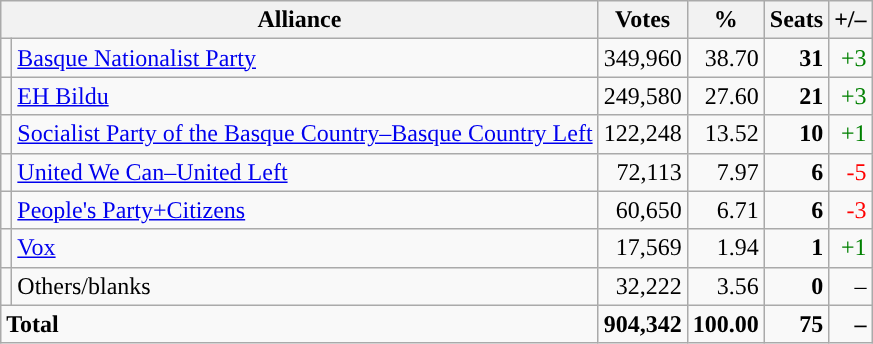<table class="wikitable" style="font-size:100%; text-align:right;">
<tr>
<th colspan=2>Alliance</th>
<th>Votes</th>
<th>%</th>
<th>Seats</th>
<th>+/–</th>
</tr>
<tr>
<td style="background:"></td>
<td align=left><a href='#'>Basque Nationalist Party</a></td>
<td>349,960</td>
<td>38.70</td>
<td><strong>31</strong></td>
<td style="color:green;">+3</td>
</tr>
<tr>
<td style="background:"></td>
<td align=left><a href='#'>EH Bildu</a></td>
<td>249,580</td>
<td>27.60</td>
<td><strong>21</strong></td>
<td style="color:green;">+3</td>
</tr>
<tr>
<td style="background:"></td>
<td align=left><a href='#'>Socialist Party of the Basque Country–Basque Country Left</a></td>
<td>122,248</td>
<td>13.52</td>
<td><strong>10</strong></td>
<td style="color:green;">+1</td>
</tr>
<tr>
<td style="background:"></td>
<td align=left><a href='#'>United We Can–United Left</a></td>
<td>72,113</td>
<td>7.97</td>
<td><strong>6</strong></td>
<td style="color:red;">-5</td>
</tr>
<tr>
<td style="background:"></td>
<td align=left><a href='#'>People's Party+Citizens</a></td>
<td>60,650</td>
<td>6.71</td>
<td><strong>6</strong></td>
<td style="color:red;">-3</td>
</tr>
<tr>
<td style="background:"></td>
<td align=left><a href='#'>Vox</a></td>
<td>17,569</td>
<td>1.94</td>
<td><strong>1</strong></td>
<td style="color:green;">+1</td>
</tr>
<tr>
<td></td>
<td align=left>Others/blanks</td>
<td>32,222</td>
<td>3.56</td>
<td><strong>0</strong></td>
<td>–</td>
</tr>
<tr style="font-weight:bold">
<td colspan=2 align=left>Total</td>
<td>904,342</td>
<td>100.00</td>
<td>75</td>
<td>–</td>
</tr>
</table>
